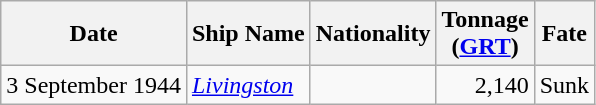<table class="wikitable sortable">
<tr>
<th>Date</th>
<th>Ship Name</th>
<th>Nationality</th>
<th>Tonnage<br>(<a href='#'>GRT</a>)</th>
<th>Fate</th>
</tr>
<tr>
<td align="right">3 September 1944</td>
<td align="left"><a href='#'><em>Livingston</em></a></td>
<td align="left"></td>
<td align="right">2,140</td>
<td align="left">Sunk</td>
</tr>
</table>
